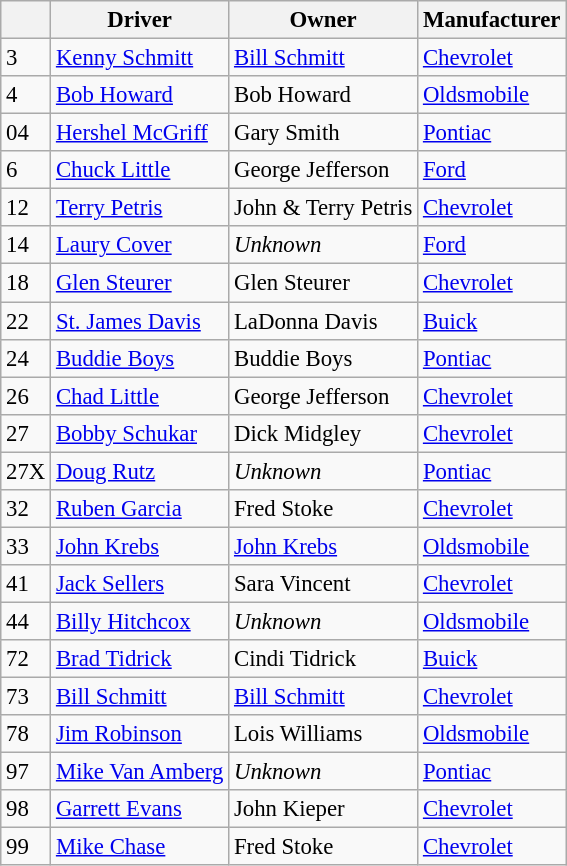<table class="wikitable" style="font-size: 95%;">
<tr>
<th></th>
<th>Driver</th>
<th>Owner</th>
<th>Manufacturer</th>
</tr>
<tr>
<td>3</td>
<td><a href='#'>Kenny Schmitt</a></td>
<td><a href='#'>Bill Schmitt</a></td>
<td><a href='#'>Chevrolet</a></td>
</tr>
<tr>
<td>4</td>
<td><a href='#'>Bob Howard</a></td>
<td>Bob Howard</td>
<td><a href='#'>Oldsmobile</a></td>
</tr>
<tr>
<td>04</td>
<td><a href='#'>Hershel McGriff</a></td>
<td>Gary Smith</td>
<td><a href='#'>Pontiac</a></td>
</tr>
<tr>
<td>6</td>
<td><a href='#'>Chuck Little</a></td>
<td>George Jefferson</td>
<td><a href='#'>Ford</a></td>
</tr>
<tr>
<td>12</td>
<td><a href='#'>Terry Petris</a></td>
<td>John & Terry Petris</td>
<td><a href='#'>Chevrolet</a></td>
</tr>
<tr>
<td>14</td>
<td><a href='#'>Laury Cover</a></td>
<td><em>Unknown</em></td>
<td><a href='#'>Ford</a></td>
</tr>
<tr>
<td>18</td>
<td><a href='#'>Glen Steurer</a></td>
<td>Glen Steurer</td>
<td><a href='#'>Chevrolet</a></td>
</tr>
<tr>
<td>22</td>
<td><a href='#'>St. James Davis</a></td>
<td>LaDonna Davis</td>
<td><a href='#'>Buick</a></td>
</tr>
<tr>
<td>24</td>
<td><a href='#'>Buddie Boys</a></td>
<td>Buddie Boys</td>
<td><a href='#'>Pontiac</a></td>
</tr>
<tr>
<td>26</td>
<td><a href='#'>Chad Little</a></td>
<td>George Jefferson</td>
<td><a href='#'>Chevrolet</a></td>
</tr>
<tr>
<td>27</td>
<td><a href='#'>Bobby Schukar</a></td>
<td>Dick Midgley</td>
<td><a href='#'>Chevrolet</a></td>
</tr>
<tr>
<td>27X</td>
<td><a href='#'>Doug Rutz</a></td>
<td><em>Unknown</em></td>
<td><a href='#'>Pontiac</a></td>
</tr>
<tr>
<td>32</td>
<td><a href='#'>Ruben Garcia</a></td>
<td>Fred Stoke</td>
<td><a href='#'>Chevrolet</a></td>
</tr>
<tr>
<td>33</td>
<td><a href='#'>John Krebs</a></td>
<td><a href='#'>John Krebs</a></td>
<td><a href='#'>Oldsmobile</a></td>
</tr>
<tr>
<td>41</td>
<td><a href='#'>Jack Sellers</a></td>
<td>Sara Vincent</td>
<td><a href='#'>Chevrolet</a></td>
</tr>
<tr>
<td>44</td>
<td><a href='#'>Billy Hitchcox</a></td>
<td><em>Unknown</em></td>
<td><a href='#'>Oldsmobile</a></td>
</tr>
<tr>
<td>72</td>
<td><a href='#'>Brad Tidrick</a></td>
<td>Cindi Tidrick</td>
<td><a href='#'>Buick</a></td>
</tr>
<tr>
<td>73</td>
<td><a href='#'>Bill Schmitt</a></td>
<td><a href='#'>Bill Schmitt</a></td>
<td><a href='#'>Chevrolet</a></td>
</tr>
<tr>
<td>78</td>
<td><a href='#'>Jim Robinson</a></td>
<td>Lois Williams</td>
<td><a href='#'>Oldsmobile</a></td>
</tr>
<tr>
<td>97</td>
<td><a href='#'>Mike Van Amberg</a></td>
<td><em>Unknown</em></td>
<td><a href='#'>Pontiac</a></td>
</tr>
<tr>
<td>98</td>
<td><a href='#'>Garrett Evans</a></td>
<td>John Kieper</td>
<td><a href='#'>Chevrolet</a></td>
</tr>
<tr>
<td>99</td>
<td><a href='#'>Mike Chase</a></td>
<td>Fred Stoke</td>
<td><a href='#'>Chevrolet</a></td>
</tr>
</table>
